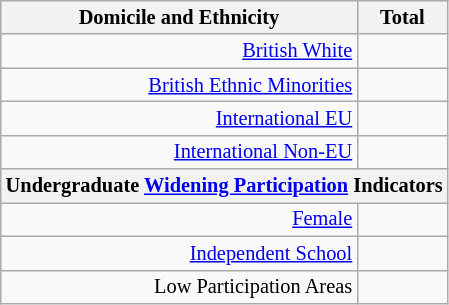<table class="wikitable floatright sortable collapsible mw-collapsible"; style="font-size:85%; text-align:right;">
<tr>
<th>Domicile and Ethnicity</th>
<th colspan="2" data-sort-type=number>Total</th>
</tr>
<tr>
<td><a href='#'>British White</a></td>
<td align=right></td>
</tr>
<tr>
<td><a href='#'>British Ethnic Minorities</a></td>
<td align=right></td>
</tr>
<tr>
<td><a href='#'>International EU</a></td>
<td align=right></td>
</tr>
<tr>
<td><a href='#'>International Non-EU</a></td>
<td align=right></td>
</tr>
<tr>
<th colspan="4" data-sort-type=number>Undergraduate <a href='#'>Widening Participation</a> Indicators</th>
</tr>
<tr>
<td><a href='#'>Female</a></td>
<td align=right></td>
</tr>
<tr>
<td><a href='#'>Independent School</a></td>
<td align=right></td>
</tr>
<tr>
<td>Low Participation Areas</td>
<td align=right></td>
</tr>
</table>
